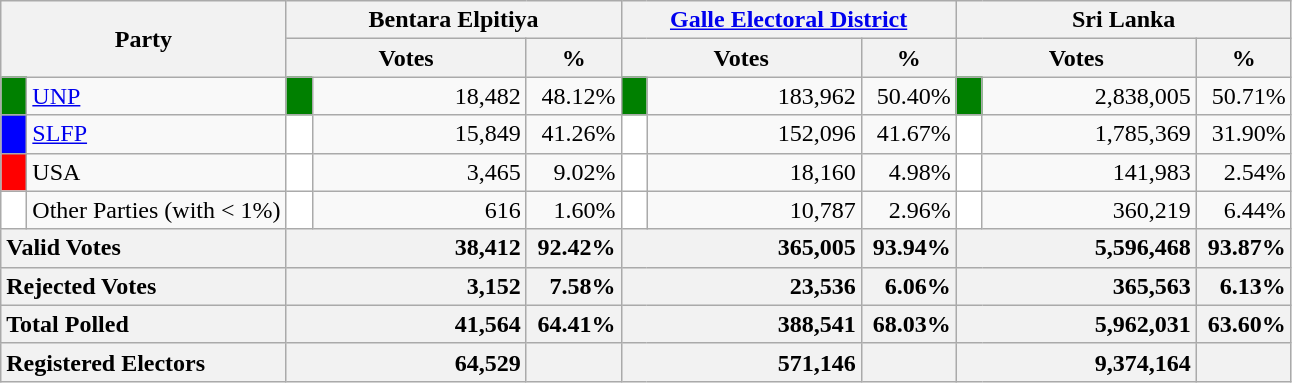<table class="wikitable">
<tr>
<th colspan="2" width="144px"rowspan="2">Party</th>
<th colspan="3" width="216px">Bentara Elpitiya</th>
<th colspan="3" width="216px"><a href='#'>Galle Electoral District</a></th>
<th colspan="3" width="216px">Sri Lanka</th>
</tr>
<tr>
<th colspan="2" width="144px">Votes</th>
<th>%</th>
<th colspan="2" width="144px">Votes</th>
<th>%</th>
<th colspan="2" width="144px">Votes</th>
<th>%</th>
</tr>
<tr>
<td style="background-color:green;" width="10px"></td>
<td style="text-align:left;"><a href='#'>UNP</a></td>
<td style="background-color:green;" width="10px"></td>
<td style="text-align:right;">18,482</td>
<td style="text-align:right;">48.12%</td>
<td style="background-color:green;" width="10px"></td>
<td style="text-align:right;">183,962</td>
<td style="text-align:right;">50.40%</td>
<td style="background-color:green;" width="10px"></td>
<td style="text-align:right;">2,838,005</td>
<td style="text-align:right;">50.71%</td>
</tr>
<tr>
<td style="background-color:blue;" width="10px"></td>
<td style="text-align:left;"><a href='#'>SLFP</a></td>
<td style="background-color:white;" width="10px"></td>
<td style="text-align:right;">15,849</td>
<td style="text-align:right;">41.26%</td>
<td style="background-color:white;" width="10px"></td>
<td style="text-align:right;">152,096</td>
<td style="text-align:right;">41.67%</td>
<td style="background-color:white;" width="10px"></td>
<td style="text-align:right;">1,785,369</td>
<td style="text-align:right;">31.90%</td>
</tr>
<tr>
<td style="background-color:red;" width="10px"></td>
<td style="text-align:left;">USA</td>
<td style="background-color:white;" width="10px"></td>
<td style="text-align:right;">3,465</td>
<td style="text-align:right;">9.02%</td>
<td style="background-color:white;" width="10px"></td>
<td style="text-align:right;">18,160</td>
<td style="text-align:right;">4.98%</td>
<td style="background-color:white;" width="10px"></td>
<td style="text-align:right;">141,983</td>
<td style="text-align:right;">2.54%</td>
</tr>
<tr>
<td style="background-color:white;" width="10px"></td>
<td style="text-align:left;">Other Parties (with < 1%)</td>
<td style="background-color:white;" width="10px"></td>
<td style="text-align:right;">616</td>
<td style="text-align:right;">1.60%</td>
<td style="background-color:white;" width="10px"></td>
<td style="text-align:right;">10,787</td>
<td style="text-align:right;">2.96%</td>
<td style="background-color:white;" width="10px"></td>
<td style="text-align:right;">360,219</td>
<td style="text-align:right;">6.44%</td>
</tr>
<tr>
<th colspan="2" width="144px"style="text-align:left;">Valid Votes</th>
<th style="text-align:right;"colspan="2" width="144px">38,412</th>
<th style="text-align:right;">92.42%</th>
<th style="text-align:right;"colspan="2" width="144px">365,005</th>
<th style="text-align:right;">93.94%</th>
<th style="text-align:right;"colspan="2" width="144px">5,596,468</th>
<th style="text-align:right;">93.87%</th>
</tr>
<tr>
<th colspan="2" width="144px"style="text-align:left;">Rejected Votes</th>
<th style="text-align:right;"colspan="2" width="144px">3,152</th>
<th style="text-align:right;">7.58%</th>
<th style="text-align:right;"colspan="2" width="144px">23,536</th>
<th style="text-align:right;">6.06%</th>
<th style="text-align:right;"colspan="2" width="144px">365,563</th>
<th style="text-align:right;">6.13%</th>
</tr>
<tr>
<th colspan="2" width="144px"style="text-align:left;">Total Polled</th>
<th style="text-align:right;"colspan="2" width="144px">41,564</th>
<th style="text-align:right;">64.41%</th>
<th style="text-align:right;"colspan="2" width="144px">388,541</th>
<th style="text-align:right;">68.03%</th>
<th style="text-align:right;"colspan="2" width="144px">5,962,031</th>
<th style="text-align:right;">63.60%</th>
</tr>
<tr>
<th colspan="2" width="144px"style="text-align:left;">Registered Electors</th>
<th style="text-align:right;"colspan="2" width="144px">64,529</th>
<th></th>
<th style="text-align:right;"colspan="2" width="144px">571,146</th>
<th></th>
<th style="text-align:right;"colspan="2" width="144px">9,374,164</th>
<th></th>
</tr>
</table>
